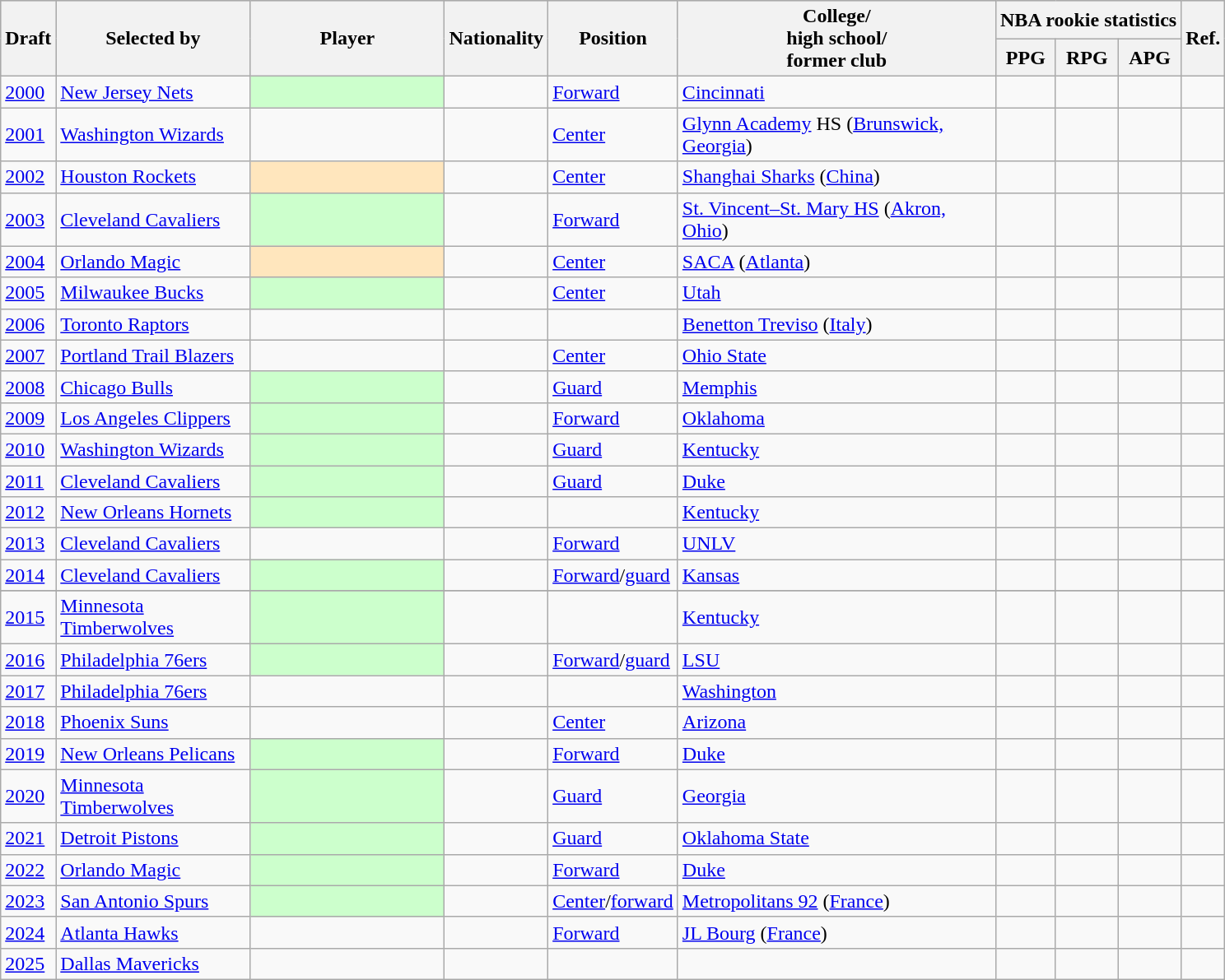<table class="wikitable plainrowheaders sortable" summary="Draft (sortable), Selected by (sortable), Player (sortable), Nationality (sortable), College/high school/former club (sortable), PPG (sortable), RPG (sortable), APG (sortable) and References">
<tr style="background-color:#c5c5c5">
<th rowspan=2 scope="col">Draft</th>
<th rowspan=2 scope="col" width=150>Selected by</th>
<th rowspan=2 scope="col" width=150>Player</th>
<th rowspan=2 scope="col">Nationality</th>
<th rowspan=2 scope="col">Position</th>
<th rowspan=2 scope="col" width=250>College/<br>high school/<br>former club</th>
<th colspan=3>NBA rookie statistics</th>
<th rowspan=2 scope="col" class="unsortable">Ref.</th>
</tr>
<tr>
<th scope="col">PPG</th>
<th scope="col">RPG</th>
<th scope="col">APG</th>
</tr>
<tr>
<td><a href='#'>2000</a></td>
<td><a href='#'>New Jersey Nets</a></td>
<th scope="row" style="background-color:#CCFFCC"></th>
<td></td>
<td><a href='#'>Forward</a></td>
<td><a href='#'>Cincinnati</a></td>
<td></td>
<td></td>
<td></td>
<td align=center></td>
</tr>
<tr>
<td><a href='#'>2001</a></td>
<td><a href='#'>Washington Wizards</a></td>
<th scope="row" style="background-color:transparent;"></th>
<td></td>
<td><a href='#'>Center</a></td>
<td><a href='#'>Glynn Academy</a> HS (<a href='#'>Brunswick, Georgia</a>)</td>
<td></td>
<td></td>
<td></td>
<td align=center></td>
</tr>
<tr>
<td><a href='#'>2002</a></td>
<td><a href='#'>Houston Rockets</a></td>
<th scope="row" style="background-color:#FFE6BD"></th>
<td></td>
<td><a href='#'>Center</a></td>
<td><a href='#'>Shanghai Sharks</a> (<a href='#'>China</a>)</td>
<td></td>
<td></td>
<td></td>
<td align=center></td>
</tr>
<tr>
<td><a href='#'>2003</a></td>
<td><a href='#'>Cleveland Cavaliers</a></td>
<th scope="row" style="background-color:#CCFFCC"><strong><em></em></strong></th>
<td></td>
<td><a href='#'>Forward</a></td>
<td><a href='#'>St. Vincent–St. Mary HS</a> (<a href='#'>Akron, Ohio</a>)</td>
<td></td>
<td></td>
<td></td>
<td align=center></td>
</tr>
<tr>
<td><a href='#'>2004</a></td>
<td><a href='#'>Orlando Magic</a></td>
<th scope="row" style="background-color:#FFE6BD"></th>
<td></td>
<td><a href='#'>Center</a></td>
<td><a href='#'>SACA</a> (<a href='#'>Atlanta</a>)</td>
<td></td>
<td></td>
<td></td>
<td align=center></td>
</tr>
<tr>
<td><a href='#'>2005</a></td>
<td><a href='#'>Milwaukee Bucks</a></td>
<th scope="row" style="background-color: #CCFFCC"></th>
<td></td>
<td><a href='#'>Center</a></td>
<td><a href='#'>Utah</a></td>
<td></td>
<td></td>
<td></td>
<td align=center></td>
</tr>
<tr>
<td><a href='#'>2006</a></td>
<td><a href='#'>Toronto Raptors</a></td>
<th scope="row" style="background-color:transparent;"></th>
<td></td>
<td></td>
<td><a href='#'>Benetton Treviso</a> (<a href='#'>Italy</a>)</td>
<td></td>
<td></td>
<td></td>
<td align=center></td>
</tr>
<tr>
<td><a href='#'>2007</a></td>
<td><a href='#'>Portland Trail Blazers</a></td>
<th scope="row" style="background-color:transparent;"></th>
<td></td>
<td><a href='#'>Center</a></td>
<td><a href='#'>Ohio State</a></td>
<td></td>
<td></td>
<td></td>
<td align=center></td>
</tr>
<tr>
<td><a href='#'>2008</a></td>
<td><a href='#'>Chicago Bulls</a></td>
<th scope="row" style="background-color:#CCFFCC"><em></em></th>
<td></td>
<td><a href='#'>Guard</a></td>
<td><a href='#'>Memphis</a></td>
<td></td>
<td></td>
<td></td>
<td align=center></td>
</tr>
<tr>
<td><a href='#'>2009</a></td>
<td><a href='#'>Los Angeles Clippers</a></td>
<th scope="row" style="background-color:#CCFFCC"><em></em></th>
<td></td>
<td><a href='#'>Forward</a></td>
<td><a href='#'>Oklahoma</a></td>
<td></td>
<td></td>
<td></td>
<td align=center></td>
</tr>
<tr>
<td><a href='#'>2010</a></td>
<td><a href='#'>Washington Wizards</a></td>
<th scope="row" style="background-color:#CCFFCC;"></th>
<td></td>
<td><a href='#'>Guard</a></td>
<td><a href='#'>Kentucky</a></td>
<td></td>
<td></td>
<td></td>
<td align=center></td>
</tr>
<tr>
<td><a href='#'>2011</a></td>
<td><a href='#'>Cleveland Cavaliers</a></td>
<th scope="row" style="background-color:#CCFFCC;"><strong><em></em></strong></th>
<td></td>
<td><a href='#'>Guard</a></td>
<td><a href='#'>Duke</a></td>
<td></td>
<td></td>
<td></td>
<td align=center></td>
</tr>
<tr>
<td><a href='#'>2012</a></td>
<td><a href='#'>New Orleans Hornets</a> </td>
<th scope="row" style="background-color:#CCFFCC;"><strong></strong></th>
<td></td>
<td></td>
<td><a href='#'>Kentucky</a></td>
<td></td>
<td></td>
<td></td>
<td align=center></td>
</tr>
<tr>
<td><a href='#'>2013</a></td>
<td><a href='#'>Cleveland Cavaliers</a></td>
<th scope="row" style="background-color:transparent;"></th>
<td></td>
<td><a href='#'>Forward</a></td>
<td><a href='#'>UNLV</a></td>
<td></td>
<td></td>
<td></td>
<td align=center></td>
</tr>
<tr>
<td><a href='#'>2014</a></td>
<td><a href='#'>Cleveland Cavaliers</a></td>
<th scope="row" style="background-color:#CCFFCC;"><strong><em></em></strong></th>
<td></td>
<td><a href='#'>Forward</a>/<a href='#'>guard</a></td>
<td><a href='#'>Kansas</a></td>
<td></td>
<td></td>
<td></td>
<td align=center></td>
</tr>
<tr>
</tr>
<tr>
<td><a href='#'>2015</a></td>
<td><a href='#'>Minnesota Timberwolves</a></td>
<th scope="row" style="background-color:#CCFFCC;"><strong><em></em></strong></th>
<td></td>
<td></td>
<td><a href='#'>Kentucky</a></td>
<td></td>
<td></td>
<td></td>
<td align=center></td>
</tr>
<tr>
<td><a href='#'>2016</a></td>
<td><a href='#'>Philadelphia 76ers</a></td>
<th scope="row" style="background-color:#CCFFCC;"><strong><em></em></strong></th>
<td></td>
<td><a href='#'>Forward</a>/<a href='#'>guard</a></td>
<td><a href='#'>LSU</a></td>
<td></td>
<td></td>
<td></td>
<td align=center></td>
</tr>
<tr>
<td><a href='#'>2017</a></td>
<td><a href='#'>Philadelphia 76ers</a></td>
<th scope="row" style="background-color:transparent;"><strong></strong></th>
<td></td>
<td></td>
<td><a href='#'>Washington</a></td>
<td></td>
<td></td>
<td></td>
<td align=center></td>
</tr>
<tr>
<td><a href='#'>2018</a></td>
<td><a href='#'>Phoenix Suns</a></td>
<th scope="row" style="background-color:transparent;"><strong></strong></th>
<td></td>
<td><a href='#'>Center</a></td>
<td><a href='#'>Arizona</a></td>
<td></td>
<td></td>
<td></td>
<td align=center></td>
</tr>
<tr>
<td><a href='#'>2019</a></td>
<td><a href='#'>New Orleans Pelicans</a></td>
<th scope="row" style="background-color:#CCFFCC;"><strong></strong></th>
<td></td>
<td><a href='#'>Forward</a></td>
<td><a href='#'>Duke</a></td>
<td></td>
<td></td>
<td></td>
<td align=center></td>
</tr>
<tr>
<td><a href='#'>2020</a></td>
<td><a href='#'>Minnesota Timberwolves</a></td>
<th scope="row" style="background-color:#CCFFCC;"><strong></strong></th>
<td></td>
<td><a href='#'>Guard</a></td>
<td><a href='#'>Georgia</a></td>
<td></td>
<td></td>
<td></td>
<td align=center></td>
</tr>
<tr>
<td><a href='#'>2021</a></td>
<td><a href='#'>Detroit Pistons</a></td>
<th scope="row" style="background-color:#CCFFCC;"><strong></strong></th>
<td></td>
<td><a href='#'>Guard</a></td>
<td><a href='#'>Oklahoma State</a></td>
<td></td>
<td></td>
<td></td>
<td align=center></td>
</tr>
<tr>
<td><a href='#'>2022</a></td>
<td><a href='#'>Orlando Magic</a></td>
<th scope="row" style="background-color:#CCFFCC;"><strong><em></em></strong></th>
<td></td>
<td><a href='#'>Forward</a></td>
<td><a href='#'>Duke</a></td>
<td></td>
<td></td>
<td></td>
<td align=center></td>
</tr>
<tr>
<td><a href='#'>2023</a></td>
<td><a href='#'>San Antonio Spurs</a></td>
<th scope="row" style="background-color:#CCFFCC;"><strong><em></em></strong></th>
<td></td>
<td><a href='#'>Center</a>/<a href='#'>forward</a></td>
<td><a href='#'>Metropolitans 92</a> (<a href='#'>France</a>)</td>
<td></td>
<td></td>
<td></td>
<td align=center></td>
</tr>
<tr>
<td><a href='#'>2024</a></td>
<td><a href='#'>Atlanta Hawks</a></td>
<th scope="row" style="background-color:transparent;"><strong></strong></th>
<td></td>
<td><a href='#'>Forward</a></td>
<td><a href='#'>JL Bourg</a> (<a href='#'>France</a>)</td>
<td></td>
<td></td>
<td></td>
<td align=center></td>
</tr>
<tr>
<td><a href='#'>2025</a></td>
<td><a href='#'>Dallas Mavericks</a></td>
<th scope="row" style="background-color:transparent;"></th>
<td></td>
<td></td>
<td></td>
<td></td>
<td></td>
<td></td>
<td align=center></td>
</tr>
</table>
